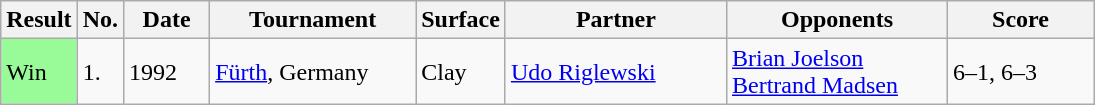<table class="sortable wikitable">
<tr>
<th>Result</th>
<th style="width:20px">No.</th>
<th style="width:50px">Date</th>
<th style="width:130px">Tournament</th>
<th style="width:50px">Surface</th>
<th style="width:140px">Partner</th>
<th style="width:140px">Opponents</th>
<th style="width:90px" class="unsortable">Score</th>
</tr>
<tr>
<td style="background:#98fb98;">Win</td>
<td>1.</td>
<td>1992</td>
<td><a href='#'>Fürth</a>, Germany</td>
<td>Clay</td>
<td> <a href='#'>Udo Riglewski</a></td>
<td> <a href='#'>Brian Joelson</a><br> <a href='#'>Bertrand Madsen</a></td>
<td>6–1, 6–3</td>
</tr>
</table>
